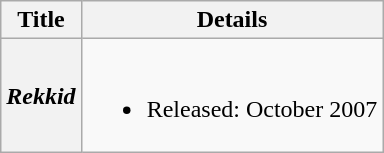<table class="wikitable plainrowheaders" style="text-align:center;" border="1">
<tr>
<th>Title</th>
<th>Details</th>
</tr>
<tr>
<th scope="row"><em>Rekkid</em></th>
<td><br><ul><li>Released: October 2007</li></ul></td>
</tr>
</table>
